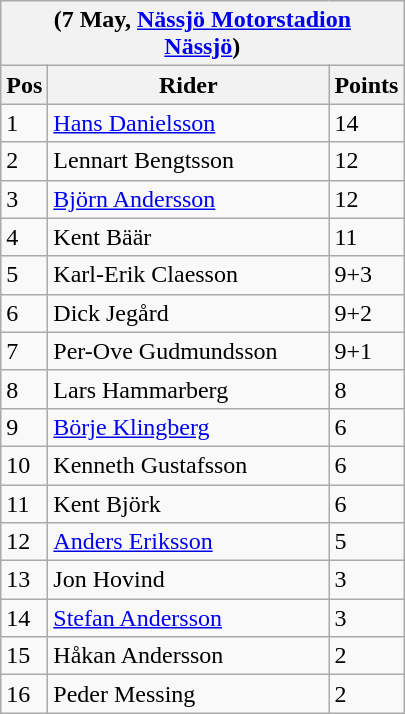<table class="wikitable">
<tr>
<th colspan="6">(7 May, <a href='#'>Nässjö Motorstadion</a><br> <a href='#'>Nässjö</a>)</th>
</tr>
<tr>
<th width=20>Pos</th>
<th width=180>Rider</th>
<th width=40>Points</th>
</tr>
<tr>
<td>1</td>
<td style="text-align:left;"><a href='#'>Hans Danielsson</a></td>
<td>14</td>
</tr>
<tr>
<td>2</td>
<td style="text-align:left;">Lennart Bengtsson</td>
<td>12</td>
</tr>
<tr>
<td>3</td>
<td style="text-align:left;"><a href='#'>Björn Andersson</a></td>
<td>12</td>
</tr>
<tr>
<td>4</td>
<td style="text-align:left;">Kent Bäär</td>
<td>11</td>
</tr>
<tr>
<td>5</td>
<td style="text-align:left;">Karl-Erik Claesson</td>
<td>9+3</td>
</tr>
<tr>
<td>6</td>
<td style="text-align:left;">Dick Jegård</td>
<td>9+2</td>
</tr>
<tr>
<td>7</td>
<td style="text-align:left;">Per-Ove Gudmundsson</td>
<td>9+1</td>
</tr>
<tr>
<td>8</td>
<td style="text-align:left;">Lars Hammarberg</td>
<td>8</td>
</tr>
<tr>
<td>9</td>
<td style="text-align:left;"><a href='#'>Börje Klingberg</a></td>
<td>6</td>
</tr>
<tr>
<td>10</td>
<td style="text-align:left;">Kenneth Gustafsson</td>
<td>6</td>
</tr>
<tr>
<td>11</td>
<td style="text-align:left;">Kent Björk</td>
<td>6</td>
</tr>
<tr>
<td>12</td>
<td style="text-align:left;"><a href='#'>Anders Eriksson</a></td>
<td>5</td>
</tr>
<tr>
<td>13</td>
<td style="text-align:left;">Jon Hovind</td>
<td>3</td>
</tr>
<tr>
<td>14</td>
<td style="text-align:left;"><a href='#'>Stefan Andersson</a></td>
<td>3</td>
</tr>
<tr>
<td>15</td>
<td style="text-align:left;">Håkan Andersson</td>
<td>2</td>
</tr>
<tr>
<td>16</td>
<td style="text-align:left;">Peder Messing</td>
<td>2</td>
</tr>
</table>
